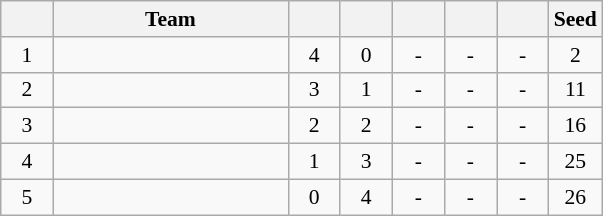<table class="wikitable" style="text-align:center;font-size: 90%;">
<tr>
<th width="28px"></th>
<th width="150px">Team</th>
<th width="28px"></th>
<th width="28px"></th>
<th width="28px"></th>
<th width="28px"></th>
<th width="28px"></th>
<th width="28px">Seed</th>
</tr>
<tr>
<td>1</td>
<td style="text-align:left;"></td>
<td>4</td>
<td>0</td>
<td>-</td>
<td>-</td>
<td>-</td>
<td>2</td>
</tr>
<tr>
<td>2</td>
<td style="text-align:left;"></td>
<td>3</td>
<td>1</td>
<td>-</td>
<td>-</td>
<td>-</td>
<td>11</td>
</tr>
<tr>
<td>3</td>
<td style="text-align:left;"></td>
<td>2</td>
<td>2</td>
<td>-</td>
<td>-</td>
<td>-</td>
<td>16</td>
</tr>
<tr>
<td>4</td>
<td style="text-align:left;"></td>
<td>1</td>
<td>3</td>
<td>-</td>
<td>-</td>
<td>-</td>
<td>25</td>
</tr>
<tr>
<td>5</td>
<td style="text-align:left;"></td>
<td>0</td>
<td>4</td>
<td>-</td>
<td>-</td>
<td>-</td>
<td>26</td>
</tr>
</table>
